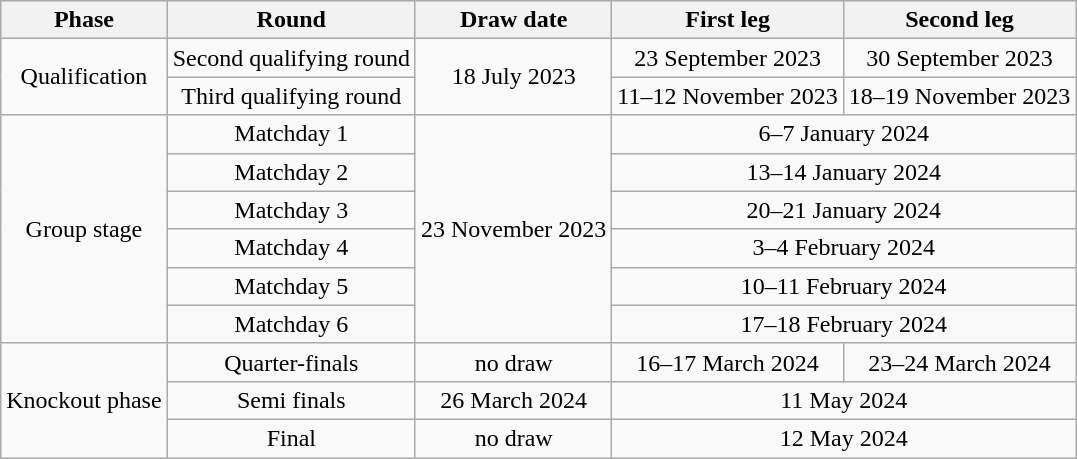<table class="wikitable" style="text-align:center">
<tr>
<th>Phase</th>
<th>Round</th>
<th>Draw date</th>
<th>First leg</th>
<th>Second leg</th>
</tr>
<tr>
<td rowspan=2>Qualification</td>
<td>Second qualifying round</td>
<td rowspan=2>18 July 2023</td>
<td>23 September 2023</td>
<td>30 September 2023</td>
</tr>
<tr>
<td>Third qualifying round</td>
<td>11–12 November 2023</td>
<td>18–19 November 2023</td>
</tr>
<tr>
<td rowspan=6>Group stage</td>
<td>Matchday 1</td>
<td rowspan=6>23 November 2023</td>
<td colspan=2>6–7 January 2024</td>
</tr>
<tr>
<td>Matchday 2</td>
<td colspan=2>13–14 January 2024</td>
</tr>
<tr>
<td>Matchday 3</td>
<td colspan=2>20–21 January 2024</td>
</tr>
<tr>
<td>Matchday 4</td>
<td colspan=2>3–4 February 2024</td>
</tr>
<tr>
<td>Matchday 5</td>
<td colspan=2>10–11 February 2024</td>
</tr>
<tr>
<td>Matchday 6</td>
<td colspan=2>17–18 February 2024</td>
</tr>
<tr>
<td rowspan=3>Knockout phase</td>
<td>Quarter-finals</td>
<td>no draw</td>
<td>16–17 March 2024</td>
<td>23–24 March 2024</td>
</tr>
<tr>
<td>Semi finals</td>
<td rowspan=1>26 March 2024</td>
<td colspan=2>11 May 2024</td>
</tr>
<tr>
<td>Final</td>
<td rowspan=1>no draw</td>
<td colspan=2>12 May 2024</td>
</tr>
</table>
